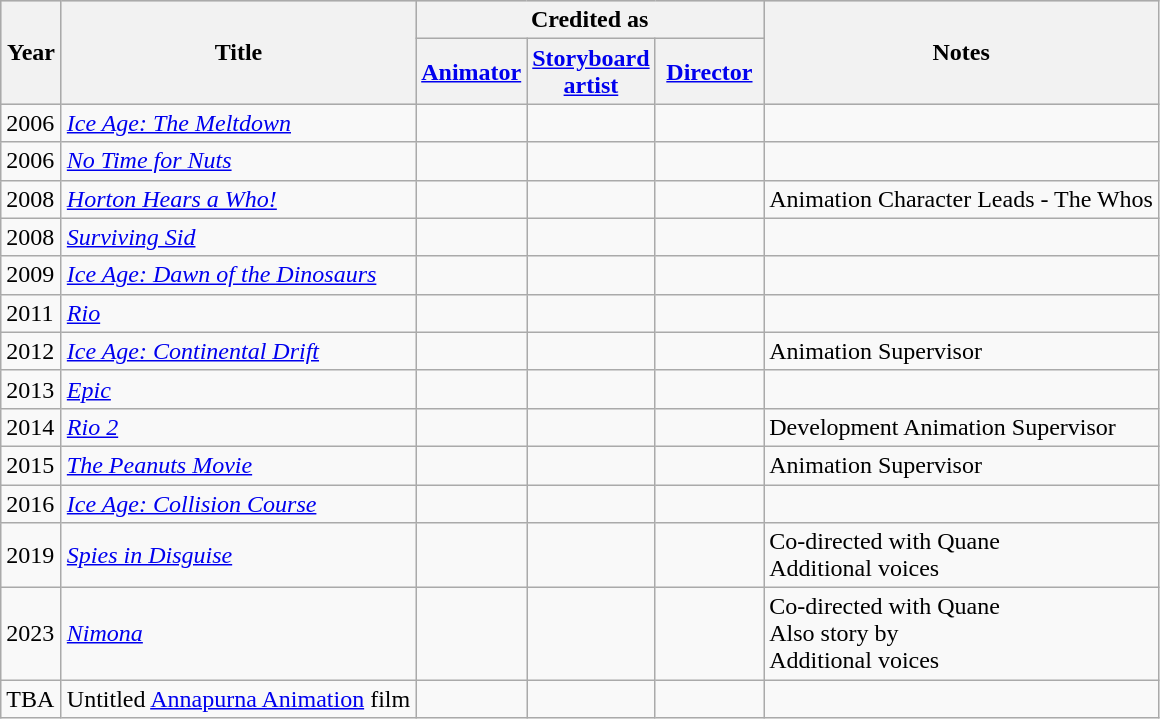<table class="wikitable">
<tr style="background:#ccc; text-align:center;">
<th rowspan="2" style="width:33px;">Year</th>
<th rowspan="2">Title</th>
<th colspan="3">Credited as</th>
<th rowspan="2">Notes</th>
</tr>
<tr>
<th width="65"><a href='#'>Animator</a></th>
<th width="65"><a href='#'>Storyboard artist</a></th>
<th width="65"><a href='#'>Director</a></th>
</tr>
<tr>
<td>2006</td>
<td><em><a href='#'>Ice Age: The Meltdown</a></em></td>
<td></td>
<td></td>
<td></td>
<td></td>
</tr>
<tr>
<td>2006</td>
<td><em><a href='#'>No Time for Nuts</a></em></td>
<td></td>
<td></td>
<td></td>
<td></td>
</tr>
<tr>
<td>2008</td>
<td><em><a href='#'>Horton Hears a Who!</a></em></td>
<td></td>
<td></td>
<td></td>
<td>Animation Character Leads - The Whos</td>
</tr>
<tr>
<td>2008</td>
<td><em><a href='#'>Surviving Sid</a></em></td>
<td></td>
<td></td>
<td></td>
<td></td>
</tr>
<tr>
<td>2009</td>
<td><em><a href='#'>Ice Age: Dawn of the Dinosaurs</a></em></td>
<td></td>
<td></td>
<td></td>
<td></td>
</tr>
<tr>
<td>2011</td>
<td><em><a href='#'>Rio</a></em></td>
<td></td>
<td></td>
<td></td>
<td></td>
</tr>
<tr>
<td>2012</td>
<td><em><a href='#'>Ice Age: Continental Drift</a></em></td>
<td></td>
<td></td>
<td></td>
<td>Animation Supervisor</td>
</tr>
<tr>
<td>2013</td>
<td><em><a href='#'>Epic</a></em></td>
<td></td>
<td></td>
<td></td>
<td></td>
</tr>
<tr>
<td>2014</td>
<td><em><a href='#'>Rio 2</a></em></td>
<td></td>
<td></td>
<td></td>
<td>Development Animation Supervisor</td>
</tr>
<tr>
<td>2015</td>
<td><em><a href='#'>The Peanuts Movie</a></em></td>
<td></td>
<td></td>
<td></td>
<td>Animation Supervisor</td>
</tr>
<tr>
<td>2016</td>
<td><em><a href='#'>Ice Age: Collision Course</a></em></td>
<td></td>
<td></td>
<td></td>
<td></td>
</tr>
<tr>
<td>2019</td>
<td><em><a href='#'>Spies in Disguise</a></em></td>
<td></td>
<td></td>
<td></td>
<td>Co-directed with Quane<br>Additional voices</td>
</tr>
<tr>
<td>2023</td>
<td><em><a href='#'>Nimona</a></em></td>
<td></td>
<td></td>
<td></td>
<td>Co-directed with Quane<br>Also story by<br>Additional voices</td>
</tr>
<tr>
<td>TBA</td>
<td>Untitled <a href='#'>Annapurna Animation</a> film</td>
<td></td>
<td></td>
<td></td>
<td></td>
</tr>
</table>
